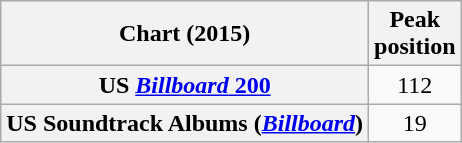<table class="wikitable plainrowheaders" style="text-align:center">
<tr>
<th scope="col">Chart (2015)</th>
<th scope="col">Peak<br>position</th>
</tr>
<tr>
<th scope="row">US <a href='#'><em>Billboard</em> 200</a></th>
<td>112</td>
</tr>
<tr>
<th scope="row">US Soundtrack Albums (<a href='#'><em>Billboard</em></a>)</th>
<td>19</td>
</tr>
</table>
